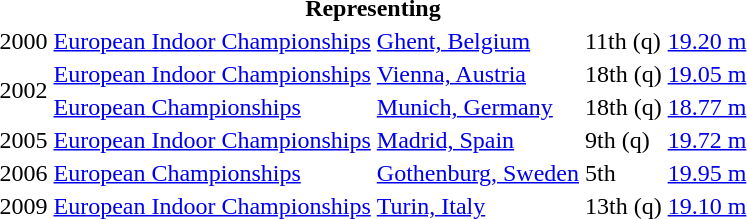<table>
<tr>
<th colspan="5">Representing </th>
</tr>
<tr>
<td>2000</td>
<td><a href='#'>European Indoor Championships</a></td>
<td><a href='#'>Ghent, Belgium</a></td>
<td>11th (q)</td>
<td><a href='#'>19.20 m</a></td>
</tr>
<tr>
<td rowspan=2>2002</td>
<td><a href='#'>European Indoor Championships</a></td>
<td><a href='#'>Vienna, Austria</a></td>
<td>18th (q)</td>
<td><a href='#'>19.05 m</a></td>
</tr>
<tr>
<td><a href='#'>European Championships</a></td>
<td><a href='#'>Munich, Germany</a></td>
<td>18th (q)</td>
<td><a href='#'>18.77 m</a></td>
</tr>
<tr>
<td>2005</td>
<td><a href='#'>European Indoor Championships</a></td>
<td><a href='#'>Madrid, Spain</a></td>
<td>9th (q)</td>
<td><a href='#'>19.72 m</a></td>
</tr>
<tr>
<td>2006</td>
<td><a href='#'>European Championships</a></td>
<td><a href='#'>Gothenburg, Sweden</a></td>
<td>5th</td>
<td><a href='#'>19.95 m</a></td>
</tr>
<tr>
<td>2009</td>
<td><a href='#'>European Indoor Championships</a></td>
<td><a href='#'>Turin, Italy</a></td>
<td>13th (q)</td>
<td><a href='#'>19.10 m</a></td>
</tr>
</table>
